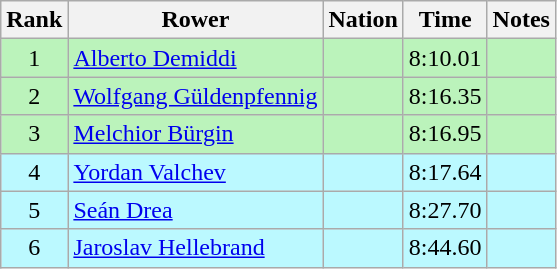<table class="wikitable sortable" style="text-align:center">
<tr>
<th>Rank</th>
<th>Rower</th>
<th>Nation</th>
<th>Time</th>
<th>Notes</th>
</tr>
<tr bgcolor=bbf3bb>
<td>1</td>
<td align=left><a href='#'>Alberto Demiddi</a></td>
<td align=left></td>
<td>8:10.01</td>
<td></td>
</tr>
<tr bgcolor=bbf3bb>
<td>2</td>
<td align=left><a href='#'>Wolfgang Güldenpfennig</a></td>
<td align=left></td>
<td>8:16.35</td>
<td></td>
</tr>
<tr bgcolor=bbf3bb>
<td>3</td>
<td align=left><a href='#'>Melchior Bürgin</a></td>
<td align=left></td>
<td>8:16.95</td>
<td></td>
</tr>
<tr bgcolor=bbf9ff>
<td>4</td>
<td align=left><a href='#'>Yordan Valchev</a></td>
<td align=left></td>
<td>8:17.64</td>
<td></td>
</tr>
<tr bgcolor=bbf9ff>
<td>5</td>
<td align=left><a href='#'>Seán Drea</a></td>
<td align=left></td>
<td>8:27.70</td>
<td></td>
</tr>
<tr bgcolor=bbf9ff>
<td>6</td>
<td align=left><a href='#'>Jaroslav Hellebrand</a></td>
<td align=left></td>
<td>8:44.60</td>
<td></td>
</tr>
</table>
